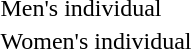<table>
<tr>
<td>Men's individual</td>
<td></td>
<td></td>
<td></td>
</tr>
<tr>
<td>Women's individual</td>
<td></td>
<td></td>
<td></td>
</tr>
</table>
